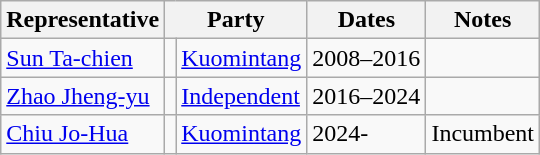<table class=wikitable>
<tr valign=bottom>
<th>Representative</th>
<th colspan="2">Party</th>
<th>Dates</th>
<th>Notes</th>
</tr>
<tr>
<td><a href='#'>Sun Ta-chien</a></td>
<td bgcolor=></td>
<td><a href='#'>Kuomintang</a></td>
<td>2008–2016</td>
<td></td>
</tr>
<tr>
<td><a href='#'>Zhao Jheng-yu</a></td>
<td bgcolor=></td>
<td><a href='#'>Independent</a></td>
<td>2016–2024</td>
<td></td>
</tr>
<tr>
<td><a href='#'>Chiu Jo-Hua</a></td>
<td bgcolor=></td>
<td><a href='#'>Kuomintang</a></td>
<td>2024-</td>
<td>Incumbent</td>
</tr>
</table>
